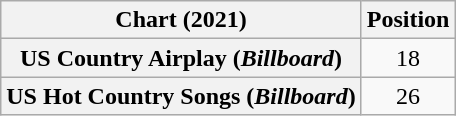<table class="wikitable sortable plainrowheaders" style="text-align:center">
<tr>
<th>Chart (2021)</th>
<th>Position</th>
</tr>
<tr>
<th scope="row">US Country Airplay (<em>Billboard</em>)</th>
<td>18</td>
</tr>
<tr>
<th scope="row">US Hot Country Songs (<em>Billboard</em>)</th>
<td>26</td>
</tr>
</table>
